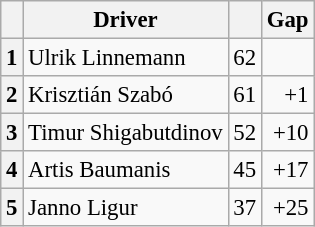<table class="wikitable" style="font-size: 95%;">
<tr>
<th></th>
<th>Driver</th>
<th></th>
<th>Gap</th>
</tr>
<tr>
<th>1</th>
<td> Ulrik Linnemann</td>
<td align="right">62</td>
<td align="right"></td>
</tr>
<tr>
<th>2</th>
<td> Krisztián Szabó</td>
<td align="right">61</td>
<td align="right">+1</td>
</tr>
<tr>
<th>3</th>
<td> Timur Shigabutdinov</td>
<td align="right">52</td>
<td align="right">+10</td>
</tr>
<tr>
<th>4</th>
<td> Artis Baumanis</td>
<td align="right">45</td>
<td align="right">+17</td>
</tr>
<tr>
<th>5</th>
<td> Janno Ligur</td>
<td align="right">37</td>
<td align="right">+25</td>
</tr>
</table>
